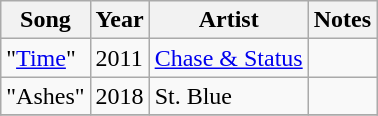<table class="wikitable sortable">
<tr>
<th>Song</th>
<th>Year</th>
<th>Artist</th>
<th class="unsortable">Notes</th>
</tr>
<tr>
<td>"<a href='#'>Time</a>"</td>
<td>2011</td>
<td><a href='#'>Chase & Status</a></td>
<td></td>
</tr>
<tr>
<td>"Ashes"</td>
<td>2018</td>
<td>St. Blue</td>
<td></td>
</tr>
<tr>
</tr>
</table>
